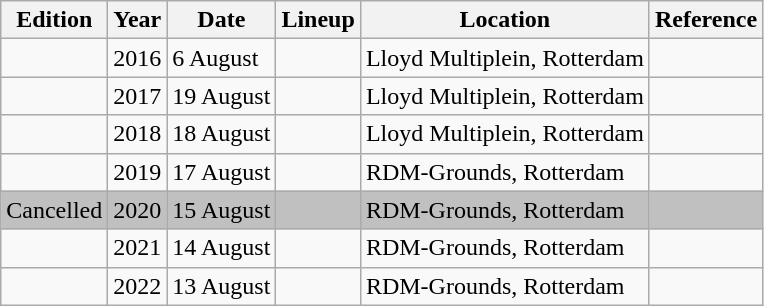<table class="wikitable sortable">
<tr>
<th>Edition</th>
<th>Year</th>
<th>Date</th>
<th class="unsortable">Lineup</th>
<th>Location</th>
<th>Reference</th>
</tr>
<tr>
<td></td>
<td>2016</td>
<td>6 August</td>
<td></td>
<td>Lloyd Multiplein, Rotterdam</td>
<td></td>
</tr>
<tr>
<td></td>
<td>2017</td>
<td>19 August</td>
<td></td>
<td>Lloyd Multiplein, Rotterdam</td>
<td></td>
</tr>
<tr>
<td></td>
<td>2018</td>
<td>18 August</td>
<td></td>
<td>Lloyd Multiplein, Rotterdam</td>
<td></td>
</tr>
<tr>
<td></td>
<td>2019</td>
<td>17 August</td>
<td></td>
<td>RDM-Grounds, Rotterdam</td>
<td></td>
</tr>
<tr>
<td bgcolor=#C0C0C0>Cancelled</td>
<td bgcolor=#C0C0C0>2020</td>
<td bgcolor=#C0C0C0>15 August</td>
<td bgcolor=#C0C0C0></td>
<td bgcolor=#C0C0C0>RDM-Grounds, Rotterdam</td>
<td bgcolor=#C0C0C0></td>
</tr>
<tr>
<td></td>
<td>2021</td>
<td>14 August</td>
<td></td>
<td>RDM-Grounds, Rotterdam</td>
<td></td>
</tr>
<tr>
<td></td>
<td>2022</td>
<td>13 August</td>
<td></td>
<td>RDM-Grounds, Rotterdam</td>
<td></td>
</tr>
</table>
